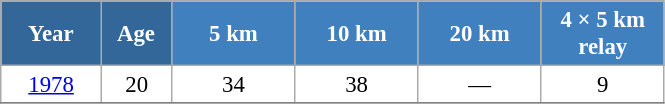<table class="wikitable" style="font-size:95%; text-align:center; border:grey solid 1px; border-collapse:collapse; background:#ffffff;">
<tr>
<th style="background-color:#369; color:white; width:60px;"> Year </th>
<th style="background-color:#369; color:white; width:40px;"> Age </th>
<th style="background-color:#4180be; color:white; width:75px;"> 5 km </th>
<th style="background-color:#4180be; color:white; width:75px;"> 10 km </th>
<th style="background-color:#4180be; color:white; width:75px;"> 20 km </th>
<th style="background-color:#4180be; color:white; width:75px;"> 4 × 5 km <br> relay </th>
</tr>
<tr>
<td><a href='#'>1978</a></td>
<td>20</td>
<td>34</td>
<td>38</td>
<td>—</td>
<td>9</td>
</tr>
<tr>
</tr>
</table>
